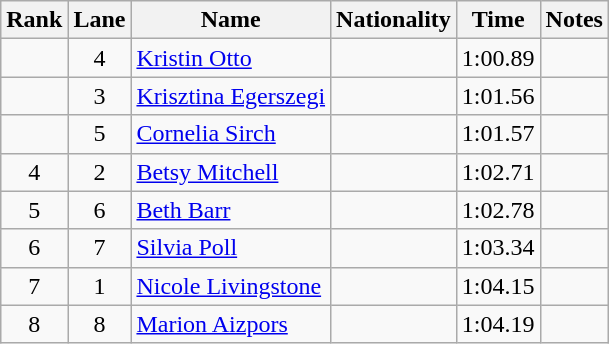<table class="wikitable sortable" style="text-align:center">
<tr>
<th>Rank</th>
<th>Lane</th>
<th>Name</th>
<th>Nationality</th>
<th>Time</th>
<th>Notes</th>
</tr>
<tr>
<td></td>
<td>4</td>
<td align=left><a href='#'>Kristin Otto</a></td>
<td align=left></td>
<td>1:00.89</td>
<td></td>
</tr>
<tr>
<td></td>
<td>3</td>
<td align=left><a href='#'>Krisztina Egerszegi</a></td>
<td align=left></td>
<td>1:01.56</td>
<td></td>
</tr>
<tr>
<td></td>
<td>5</td>
<td align=left><a href='#'>Cornelia Sirch</a></td>
<td align=left></td>
<td>1:01.57</td>
<td></td>
</tr>
<tr>
<td>4</td>
<td>2</td>
<td align=left><a href='#'>Betsy Mitchell</a></td>
<td align=left></td>
<td>1:02.71</td>
<td></td>
</tr>
<tr>
<td>5</td>
<td>6</td>
<td align=left><a href='#'>Beth Barr</a></td>
<td align=left></td>
<td>1:02.78</td>
<td></td>
</tr>
<tr>
<td>6</td>
<td>7</td>
<td align=left><a href='#'>Silvia Poll</a></td>
<td align=left></td>
<td>1:03.34</td>
<td></td>
</tr>
<tr>
<td>7</td>
<td>1</td>
<td align=left><a href='#'>Nicole Livingstone</a></td>
<td align=left></td>
<td>1:04.15</td>
<td></td>
</tr>
<tr>
<td>8</td>
<td>8</td>
<td align=left><a href='#'>Marion Aizpors</a></td>
<td align=left></td>
<td>1:04.19</td>
<td></td>
</tr>
</table>
